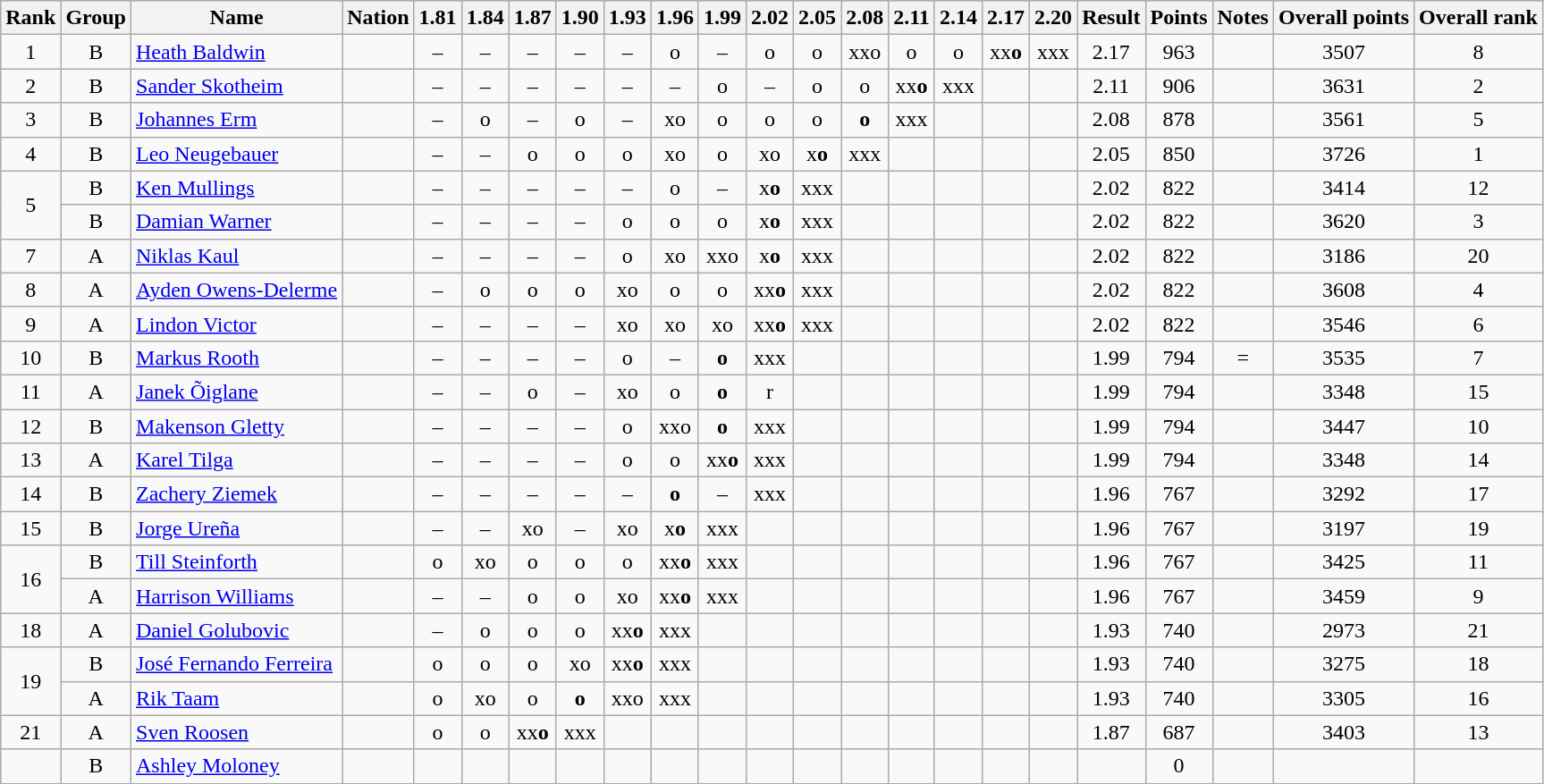<table class="wikitable sortable" style="text-align:center">
<tr>
<th>Rank</th>
<th>Group</th>
<th>Name</th>
<th>Nation</th>
<th>1.81</th>
<th>1.84</th>
<th>1.87</th>
<th>1.90</th>
<th>1.93</th>
<th>1.96</th>
<th>1.99</th>
<th>2.02</th>
<th>2.05</th>
<th>2.08</th>
<th>2.11</th>
<th>2.14</th>
<th>2.17</th>
<th>2.20</th>
<th>Result</th>
<th>Points</th>
<th>Notes</th>
<th>Overall points</th>
<th>Overall rank</th>
</tr>
<tr>
<td>1</td>
<td>B</td>
<td align="left"><a href='#'>Heath Baldwin</a></td>
<td align="left"></td>
<td>–</td>
<td>–</td>
<td>–</td>
<td>–</td>
<td>–</td>
<td>o</td>
<td>–</td>
<td>o</td>
<td>o</td>
<td>xxo</td>
<td>o</td>
<td>o</td>
<td>xx<strong>o</strong></td>
<td>xxx</td>
<td>2.17</td>
<td>963</td>
<td></td>
<td>3507</td>
<td>8</td>
</tr>
<tr>
<td>2</td>
<td>B</td>
<td align="left"><a href='#'>Sander Skotheim</a></td>
<td align="left"></td>
<td>–</td>
<td>–</td>
<td>–</td>
<td>–</td>
<td>–</td>
<td>–</td>
<td>o</td>
<td>–</td>
<td>o</td>
<td>o</td>
<td>xx<strong>o</strong></td>
<td>xxx</td>
<td></td>
<td></td>
<td>2.11</td>
<td>906</td>
<td></td>
<td>3631</td>
<td>2</td>
</tr>
<tr>
<td>3</td>
<td>B</td>
<td align="left"><a href='#'>Johannes Erm</a></td>
<td align="left"></td>
<td>–</td>
<td>o</td>
<td>–</td>
<td>o</td>
<td>–</td>
<td>xo</td>
<td>o</td>
<td>o</td>
<td>o</td>
<td><strong>o</strong></td>
<td>xxx</td>
<td></td>
<td></td>
<td></td>
<td>2.08</td>
<td>878</td>
<td></td>
<td>3561</td>
<td>5</td>
</tr>
<tr>
<td>4</td>
<td>B</td>
<td align="left"><a href='#'>Leo Neugebauer</a></td>
<td align="left"></td>
<td>–</td>
<td>–</td>
<td>o</td>
<td>o</td>
<td>o</td>
<td>xo</td>
<td>o</td>
<td>xo</td>
<td>x<strong>o</strong></td>
<td>xxx</td>
<td></td>
<td></td>
<td></td>
<td></td>
<td>2.05</td>
<td>850</td>
<td></td>
<td>3726</td>
<td>1</td>
</tr>
<tr>
<td rowspan="2">5</td>
<td>B</td>
<td align="left"><a href='#'>Ken Mullings</a></td>
<td align="left"></td>
<td>–</td>
<td>–</td>
<td>–</td>
<td>–</td>
<td>–</td>
<td>o</td>
<td>–</td>
<td>x<strong>o</strong></td>
<td>xxx</td>
<td></td>
<td></td>
<td></td>
<td></td>
<td></td>
<td>2.02</td>
<td>822</td>
<td></td>
<td>3414</td>
<td>12</td>
</tr>
<tr>
<td>B</td>
<td align="left"><a href='#'>Damian Warner</a></td>
<td align="left"></td>
<td>–</td>
<td>–</td>
<td>–</td>
<td>–</td>
<td>o</td>
<td>o</td>
<td>o</td>
<td>x<strong>o</strong></td>
<td>xxx</td>
<td></td>
<td></td>
<td></td>
<td></td>
<td></td>
<td>2.02</td>
<td>822</td>
<td></td>
<td>3620</td>
<td>3</td>
</tr>
<tr>
<td>7</td>
<td>A</td>
<td align="left"><a href='#'>Niklas Kaul</a></td>
<td align="left"></td>
<td>–</td>
<td>–</td>
<td>–</td>
<td>–</td>
<td>o</td>
<td>xo</td>
<td>xxo</td>
<td>x<strong>o</strong></td>
<td>xxx</td>
<td></td>
<td></td>
<td></td>
<td></td>
<td></td>
<td>2.02</td>
<td>822</td>
<td></td>
<td>3186</td>
<td>20</td>
</tr>
<tr>
<td>8</td>
<td>A</td>
<td align="left"><a href='#'>Ayden Owens-Delerme</a></td>
<td align="left"></td>
<td>–</td>
<td>o</td>
<td>o</td>
<td>o</td>
<td>xo</td>
<td>o</td>
<td>o</td>
<td>xx<strong>o</strong></td>
<td>xxx</td>
<td></td>
<td></td>
<td></td>
<td></td>
<td></td>
<td>2.02</td>
<td>822</td>
<td></td>
<td>3608</td>
<td>4</td>
</tr>
<tr>
<td>9</td>
<td>A</td>
<td align="left"><a href='#'>Lindon Victor</a></td>
<td align="left"></td>
<td>–</td>
<td>–</td>
<td>–</td>
<td>–</td>
<td>xo</td>
<td>xo</td>
<td>xo</td>
<td>xx<strong>o</strong></td>
<td>xxx</td>
<td></td>
<td></td>
<td></td>
<td></td>
<td></td>
<td>2.02</td>
<td>822</td>
<td></td>
<td>3546</td>
<td>6</td>
</tr>
<tr>
<td>10</td>
<td>B</td>
<td align="left"><a href='#'>Markus Rooth</a></td>
<td align="left"></td>
<td>–</td>
<td>–</td>
<td>–</td>
<td>–</td>
<td>o</td>
<td>–</td>
<td><strong>o</strong></td>
<td>xxx</td>
<td></td>
<td></td>
<td></td>
<td></td>
<td></td>
<td></td>
<td>1.99</td>
<td>794</td>
<td>=</td>
<td>3535</td>
<td>7</td>
</tr>
<tr>
<td>11</td>
<td>A</td>
<td align="left"><a href='#'>Janek Õiglane</a></td>
<td align="left"></td>
<td>–</td>
<td>–</td>
<td>o</td>
<td>–</td>
<td>xo</td>
<td>o</td>
<td><strong>o</strong></td>
<td>r</td>
<td></td>
<td></td>
<td></td>
<td></td>
<td></td>
<td></td>
<td>1.99</td>
<td>794</td>
<td></td>
<td>3348</td>
<td>15</td>
</tr>
<tr>
<td>12</td>
<td>B</td>
<td align="left"><a href='#'>Makenson Gletty</a></td>
<td align="left"></td>
<td>–</td>
<td>–</td>
<td>–</td>
<td>–</td>
<td>o</td>
<td>xxo</td>
<td><strong>o</strong></td>
<td>xxx</td>
<td></td>
<td></td>
<td></td>
<td></td>
<td></td>
<td></td>
<td>1.99</td>
<td>794</td>
<td></td>
<td>3447</td>
<td>10</td>
</tr>
<tr>
<td>13</td>
<td>A</td>
<td align="left"><a href='#'>Karel Tilga</a></td>
<td align="left"></td>
<td>–</td>
<td>–</td>
<td>–</td>
<td>–</td>
<td>o</td>
<td>o</td>
<td>xx<strong>o</strong></td>
<td>xxx</td>
<td></td>
<td></td>
<td></td>
<td></td>
<td></td>
<td></td>
<td>1.99</td>
<td>794</td>
<td></td>
<td>3348</td>
<td>14</td>
</tr>
<tr>
<td>14</td>
<td>B</td>
<td align="left"><a href='#'>Zachery Ziemek</a></td>
<td align="left"></td>
<td>–</td>
<td>–</td>
<td>–</td>
<td>–</td>
<td>–</td>
<td><strong>o</strong></td>
<td>–</td>
<td>xxx</td>
<td></td>
<td></td>
<td></td>
<td></td>
<td></td>
<td></td>
<td>1.96</td>
<td>767</td>
<td></td>
<td>3292</td>
<td>17</td>
</tr>
<tr>
<td>15</td>
<td>B</td>
<td align="left"><a href='#'>Jorge Ureña</a></td>
<td align="left"></td>
<td>–</td>
<td>–</td>
<td>xo</td>
<td>–</td>
<td>xo</td>
<td>x<strong>o</strong></td>
<td>xxx</td>
<td></td>
<td></td>
<td></td>
<td></td>
<td></td>
<td></td>
<td></td>
<td>1.96</td>
<td>767</td>
<td></td>
<td>3197</td>
<td>19</td>
</tr>
<tr>
<td rowspan="2">16</td>
<td>B</td>
<td align="left"><a href='#'>Till Steinforth</a></td>
<td align="left"></td>
<td>o</td>
<td>xo</td>
<td>o</td>
<td>o</td>
<td>o</td>
<td>xx<strong>o</strong></td>
<td>xxx</td>
<td></td>
<td></td>
<td></td>
<td></td>
<td></td>
<td></td>
<td></td>
<td>1.96</td>
<td>767</td>
<td></td>
<td>3425</td>
<td>11</td>
</tr>
<tr>
<td>A</td>
<td align="left"><a href='#'>Harrison Williams</a></td>
<td align="left"></td>
<td>–</td>
<td>–</td>
<td>o</td>
<td>o</td>
<td>xo</td>
<td>xx<strong>o</strong></td>
<td>xxx</td>
<td></td>
<td></td>
<td></td>
<td></td>
<td></td>
<td></td>
<td></td>
<td>1.96</td>
<td>767</td>
<td></td>
<td>3459</td>
<td>9</td>
</tr>
<tr>
<td>18</td>
<td>A</td>
<td align="left"><a href='#'>Daniel Golubovic</a></td>
<td align="left"></td>
<td>–</td>
<td>o</td>
<td>o</td>
<td>o</td>
<td>xx<strong>o</strong></td>
<td>xxx</td>
<td></td>
<td></td>
<td></td>
<td></td>
<td></td>
<td></td>
<td></td>
<td></td>
<td>1.93</td>
<td>740</td>
<td></td>
<td>2973</td>
<td>21</td>
</tr>
<tr>
<td rowspan="2">19</td>
<td>B</td>
<td align="left"><a href='#'>José Fernando Ferreira</a></td>
<td align="left"></td>
<td>o</td>
<td>o</td>
<td>o</td>
<td>xo</td>
<td>xx<strong>o</strong></td>
<td>xxx</td>
<td></td>
<td></td>
<td></td>
<td></td>
<td></td>
<td></td>
<td></td>
<td></td>
<td>1.93</td>
<td>740</td>
<td></td>
<td>3275</td>
<td>18</td>
</tr>
<tr>
<td>A</td>
<td align="left"><a href='#'>Rik Taam</a></td>
<td align="left"></td>
<td>o</td>
<td>xo</td>
<td>o</td>
<td><strong>o</strong></td>
<td>xxo</td>
<td>xxx</td>
<td></td>
<td></td>
<td></td>
<td></td>
<td></td>
<td></td>
<td></td>
<td></td>
<td>1.93</td>
<td>740</td>
<td></td>
<td>3305</td>
<td>16</td>
</tr>
<tr>
<td>21</td>
<td>A</td>
<td align="left"><a href='#'>Sven Roosen</a></td>
<td align="left"></td>
<td>o</td>
<td>o</td>
<td>xx<strong>o</strong></td>
<td>xxx</td>
<td></td>
<td></td>
<td></td>
<td></td>
<td></td>
<td></td>
<td></td>
<td></td>
<td></td>
<td></td>
<td>1.87</td>
<td>687</td>
<td></td>
<td>3403</td>
<td>13</td>
</tr>
<tr>
<td></td>
<td>B</td>
<td align="left"><a href='#'>Ashley Moloney</a></td>
<td align="left"></td>
<td></td>
<td></td>
<td></td>
<td></td>
<td></td>
<td></td>
<td></td>
<td></td>
<td></td>
<td></td>
<td></td>
<td></td>
<td></td>
<td></td>
<td></td>
<td>0</td>
<td></td>
<td></td>
<td></td>
</tr>
</table>
